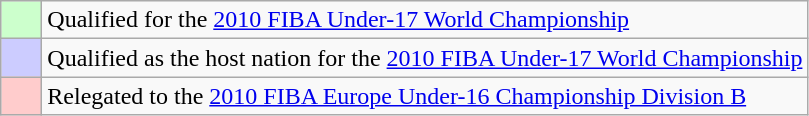<table class="wikitable">
<tr>
<td style="background: #ccffcc; width:20px;"></td>
<td>Qualified for the <a href='#'>2010 FIBA Under-17 World Championship</a></td>
</tr>
<tr>
<td bgcolor="#ccccff"></td>
<td>Qualified as the host nation for the <a href='#'>2010 FIBA Under-17 World Championship</a></td>
</tr>
<tr>
<td bgcolor="#ffcccc"></td>
<td>Relegated to the <a href='#'>2010 FIBA Europe Under-16 Championship Division B</a></td>
</tr>
</table>
